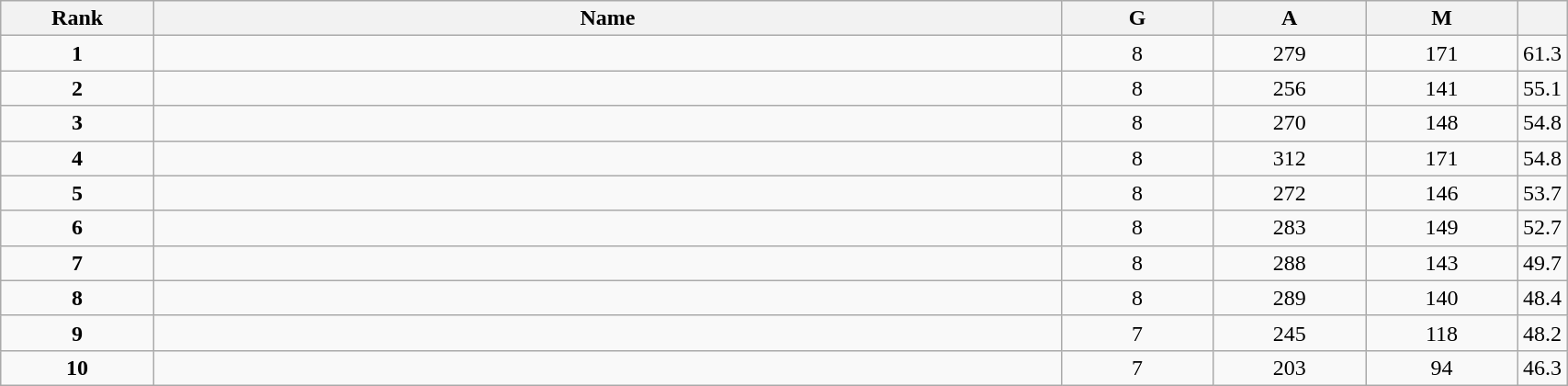<table class="wikitable" style="width:90%;">
<tr>
<th style="width:10%;">Rank</th>
<th style="width:60%;">Name</th>
<th style="width:10%;">G</th>
<th style="width:10%;">A</th>
<th style="width:10%;">M</th>
<th style="width:10%;"></th>
</tr>
<tr align=center>
<td><strong>1</strong></td>
<td align=left><strong></strong></td>
<td>8</td>
<td>279</td>
<td>171</td>
<td>61.3</td>
</tr>
<tr align=center>
<td><strong>2</strong></td>
<td align=left></td>
<td>8</td>
<td>256</td>
<td>141</td>
<td>55.1</td>
</tr>
<tr align=center>
<td><strong>3</strong></td>
<td align=left></td>
<td>8</td>
<td>270</td>
<td>148</td>
<td>54.8</td>
</tr>
<tr align=center>
<td><strong>4</strong></td>
<td align=left></td>
<td>8</td>
<td>312</td>
<td>171</td>
<td>54.8</td>
</tr>
<tr align=center>
<td><strong>5</strong></td>
<td align=left></td>
<td>8</td>
<td>272</td>
<td>146</td>
<td>53.7</td>
</tr>
<tr align=center>
<td><strong>6</strong></td>
<td align=left></td>
<td>8</td>
<td>283</td>
<td>149</td>
<td>52.7</td>
</tr>
<tr align=center>
<td><strong>7</strong></td>
<td align=left></td>
<td>8</td>
<td>288</td>
<td>143</td>
<td>49.7</td>
</tr>
<tr align=center>
<td><strong>8</strong></td>
<td align=left></td>
<td>8</td>
<td>289</td>
<td>140</td>
<td>48.4</td>
</tr>
<tr align=center>
<td><strong>9</strong></td>
<td align=left></td>
<td>7</td>
<td>245</td>
<td>118</td>
<td>48.2</td>
</tr>
<tr align=center>
<td><strong>10</strong></td>
<td align=left></td>
<td>7</td>
<td>203</td>
<td>94</td>
<td>46.3</td>
</tr>
</table>
